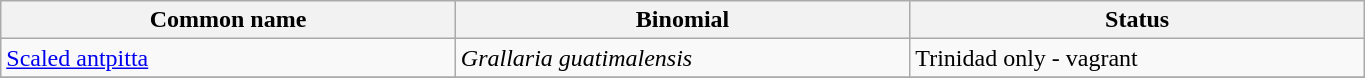<table width=72% class="wikitable">
<tr>
<th width=24%>Common name</th>
<th width=24%>Binomial</th>
<th width=24%>Status</th>
</tr>
<tr>
<td><a href='#'>Scaled antpitta</a></td>
<td><em>Grallaria guatimalensis</em></td>
<td>Trinidad only - vagrant</td>
</tr>
<tr>
</tr>
</table>
